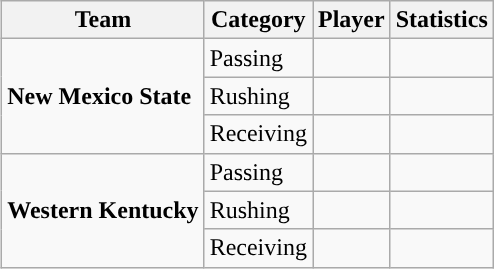<table class="wikitable" style="float: right;">
<tr>
<th>Team</th>
<th>Category</th>
<th>Player</th>
<th>Statistics</th>
</tr>
<tr>
<td rowspan=3><strong>New Mexico State</strong></td>
<td>Passing</td>
<td></td>
<td></td>
</tr>
<tr>
<td>Rushing</td>
<td></td>
<td></td>
</tr>
<tr>
<td>Receiving</td>
<td></td>
<td></td>
</tr>
<tr>
<td rowspan=3><strong>Western Kentucky</strong></td>
<td>Passing</td>
<td></td>
<td></td>
</tr>
<tr>
<td>Rushing</td>
<td></td>
<td></td>
</tr>
<tr>
<td>Receiving</td>
<td></td>
<td></td>
</tr>
</table>
